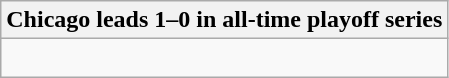<table class="wikitable collapsible collapsed">
<tr>
<th>Chicago leads 1–0 in all-time playoff series</th>
</tr>
<tr>
<td><br></td>
</tr>
</table>
